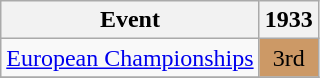<table class="wikitable">
<tr>
<th>Event</th>
<th>1933</th>
</tr>
<tr>
<td><a href='#'>European Championships</a></td>
<td align="center" bgcolor="cc9966">3rd</td>
</tr>
<tr>
</tr>
</table>
